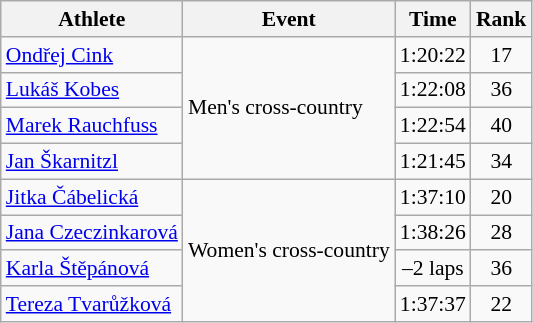<table class="wikitable" style="font-size:90%">
<tr>
<th>Athlete</th>
<th>Event</th>
<th>Time</th>
<th>Rank</th>
</tr>
<tr align=center>
<td align=left><a href='#'>Ondřej Cink</a></td>
<td align=left rowspan=4>Men's cross-country</td>
<td>1:20:22</td>
<td>17</td>
</tr>
<tr align=center>
<td align=left><a href='#'>Lukáš Kobes</a></td>
<td>1:22:08</td>
<td>36</td>
</tr>
<tr align=center>
<td align=left><a href='#'>Marek Rauchfuss</a></td>
<td>1:22:54</td>
<td>40</td>
</tr>
<tr align=center>
<td align=left><a href='#'>Jan Škarnitzl</a></td>
<td>1:21:45</td>
<td>34</td>
</tr>
<tr align=center>
<td align=left><a href='#'>Jitka Čábelická</a></td>
<td align=left rowspan=4>Women's cross-country</td>
<td>1:37:10</td>
<td>20</td>
</tr>
<tr align=center>
<td align=left><a href='#'>Jana Czeczinkarová</a></td>
<td>1:38:26</td>
<td>28</td>
</tr>
<tr align=center>
<td align=left><a href='#'>Karla Štěpánová</a></td>
<td>–2 laps</td>
<td>36</td>
</tr>
<tr align=center>
<td align=left><a href='#'>Tereza Tvarůžková</a></td>
<td>1:37:37</td>
<td>22</td>
</tr>
</table>
